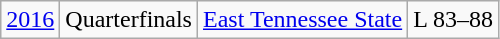<table class="wikitable">
<tr align="center">
<td><a href='#'>2016</a></td>
<td>Quarterfinals</td>
<td><a href='#'>East Tennessee State</a></td>
<td>L 83–88</td>
</tr>
</table>
